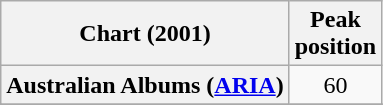<table class="wikitable sortable plainrowheaders" style="text-align:center">
<tr>
<th scope="col">Chart (2001)</th>
<th scope="col">Peak<br>position</th>
</tr>
<tr>
<th scope="row">Australian Albums (<a href='#'>ARIA</a>)</th>
<td>60</td>
</tr>
<tr>
</tr>
<tr>
</tr>
</table>
